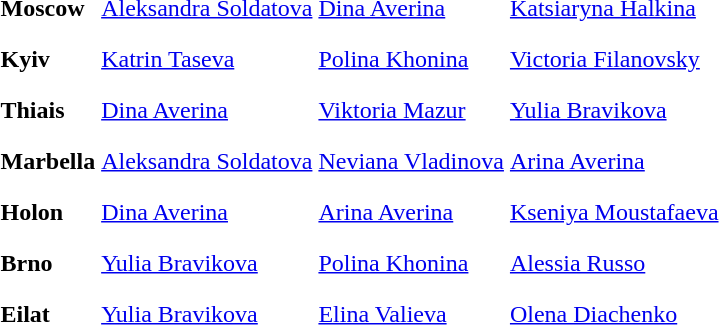<table>
<tr>
<th scope=row style="text-align:left">Moscow</th>
<td style="height:30px;"> <a href='#'>Aleksandra Soldatova</a></td>
<td style="height:30px;"> <a href='#'>Dina Averina</a></td>
<td style="height:30px;"> <a href='#'>Katsiaryna Halkina</a></td>
</tr>
<tr>
<th scope=row style="text-align:left">Kyiv</th>
<td style="height:30px;"> <a href='#'>Katrin Taseva</a></td>
<td style="height:30px;"> <a href='#'>Polina Khonina</a></td>
<td style="height:30px;"> <a href='#'>Victoria Filanovsky</a></td>
</tr>
<tr>
<th scope=row style="text-align:left">Thiais</th>
<td style="height:30px;"> <a href='#'>Dina Averina</a></td>
<td style="height:30px;"> <a href='#'>Viktoria Mazur</a></td>
<td style="height:30px;"> <a href='#'>Yulia Bravikova</a></td>
</tr>
<tr>
<th scope=row style="text-align:left">Marbella</th>
<td style="height:30px;"> <a href='#'>Aleksandra Soldatova</a></td>
<td style="height:30px;"> <a href='#'>Neviana Vladinova</a></td>
<td style="height:30px;"> <a href='#'>Arina Averina</a></td>
</tr>
<tr>
<th scope=row style="text-align:left">Holon</th>
<td style="height:30px;"> <a href='#'>Dina Averina</a></td>
<td style="height:30px;"> <a href='#'>Arina Averina</a></td>
<td style="height:30px;"> <a href='#'>Kseniya Moustafaeva</a></td>
</tr>
<tr>
<th scope=row style="text-align:left">Brno</th>
<td style="height:30px;"> <a href='#'>Yulia Bravikova</a></td>
<td style="height:30px;"> <a href='#'>Polina Khonina</a></td>
<td style="height:30px;"> <a href='#'>Alessia Russo</a></td>
</tr>
<tr>
<th scope=row style="text-align:left">Eilat</th>
<td style="height:30px;"> <a href='#'>Yulia Bravikova</a></td>
<td style="height:30px;"> <a href='#'>Elina Valieva</a></td>
<td style="height:30px;"> <a href='#'>Olena Diachenko</a></td>
</tr>
<tr>
</tr>
</table>
